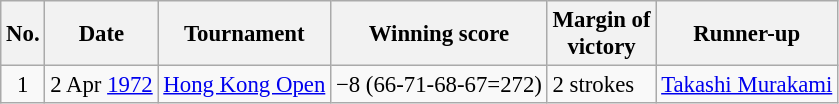<table class="wikitable" style="font-size:95%;">
<tr>
<th>No.</th>
<th>Date</th>
<th>Tournament</th>
<th>Winning score</th>
<th>Margin of<br>victory</th>
<th>Runner-up</th>
</tr>
<tr>
<td align=center>1</td>
<td align=right>2 Apr <a href='#'>1972</a></td>
<td><a href='#'>Hong Kong Open</a></td>
<td>−8 (66-71-68-67=272)</td>
<td>2 strokes</td>
<td> <a href='#'>Takashi Murakami</a></td>
</tr>
</table>
